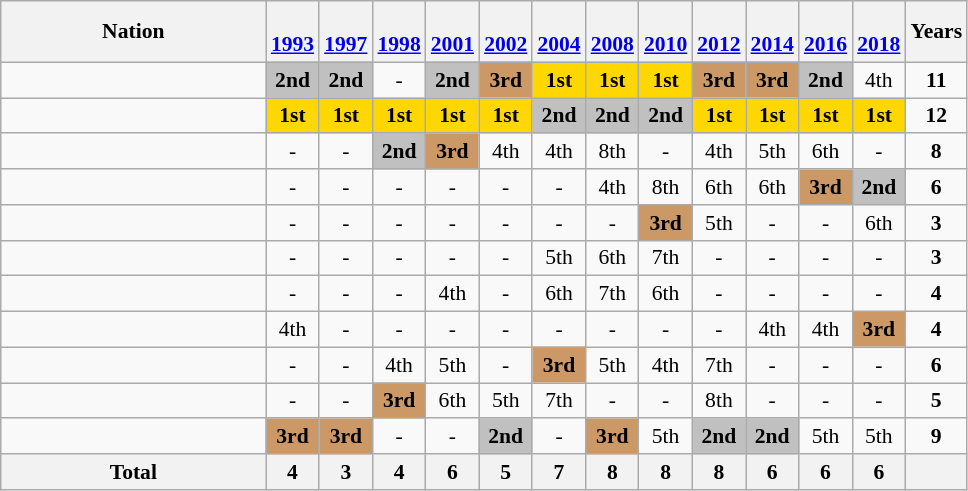<table class="wikitable" style="text-align:center; font-size:90%">
<tr>
<th width=170>Nation</th>
<th><br><a href='#'>1993</a></th>
<th><br><a href='#'>1997</a></th>
<th><br><a href='#'>1998</a></th>
<th><br><a href='#'>2001</a></th>
<th><br><a href='#'>2002</a></th>
<th><br><a href='#'>2004</a></th>
<th><br><a href='#'>2008</a></th>
<th><br><a href='#'>2010</a></th>
<th><br><a href='#'>2012</a></th>
<th><br><a href='#'>2014</a></th>
<th><br><a href='#'>2016</a></th>
<th><br><a href='#'>2018</a></th>
<th>Years</th>
</tr>
<tr>
<td align=left></td>
<td bgcolor=silver><strong>2nd</strong></td>
<td bgcolor=silver><strong>2nd</strong></td>
<td>-</td>
<td bgcolor=silver><strong>2nd</strong></td>
<td bgcolor=#cc9966><strong>3rd</strong></td>
<td bgcolor=gold><strong>1st</strong></td>
<td bgcolor=gold><strong>1st</strong></td>
<td bgcolor=gold><strong>1st</strong></td>
<td bgcolor=#cc9966><strong>3rd</strong></td>
<td bgcolor=#cc9966><strong>3rd</strong></td>
<td bgcolor=silver><strong>2nd</strong></td>
<td>4th</td>
<td><strong>11</strong></td>
</tr>
<tr>
<td align=left></td>
<td bgcolor=gold><strong>1st</strong></td>
<td bgcolor=gold><strong>1st</strong></td>
<td bgcolor=gold><strong>1st</strong></td>
<td bgcolor=gold><strong>1st</strong></td>
<td bgcolor=gold><strong>1st</strong></td>
<td bgcolor=silver><strong>2nd</strong></td>
<td bgcolor=silver><strong>2nd</strong></td>
<td bgcolor=silver><strong>2nd</strong></td>
<td bgcolor=gold><strong>1st</strong></td>
<td bgcolor=gold><strong>1st</strong></td>
<td bgcolor=gold><strong>1st</strong></td>
<td bgcolor=gold><strong>1st</strong></td>
<td><strong>12</strong></td>
</tr>
<tr>
<td align=left></td>
<td>-</td>
<td>-</td>
<td bgcolor=silver><strong>2nd</strong></td>
<td bgcolor=#cc9966><strong>3rd</strong></td>
<td>4th</td>
<td>4th</td>
<td>8th</td>
<td>-</td>
<td>4th</td>
<td>5th</td>
<td>6th</td>
<td>-</td>
<td><strong>8</strong></td>
</tr>
<tr>
<td align=left></td>
<td>-</td>
<td>-</td>
<td>-</td>
<td>-</td>
<td>-</td>
<td>-</td>
<td>4th</td>
<td>8th</td>
<td>6th</td>
<td>6th</td>
<td bgcolor=#cc9966><strong>3rd</strong></td>
<td bgcolor=silver><strong>2nd</strong></td>
<td><strong>6</strong></td>
</tr>
<tr>
<td align=left></td>
<td>-</td>
<td>-</td>
<td>-</td>
<td>-</td>
<td>-</td>
<td>-</td>
<td>-</td>
<td bgcolor=#cc9966><strong>3rd</strong></td>
<td>5th</td>
<td>-</td>
<td>-</td>
<td>6th</td>
<td><strong>3</strong></td>
</tr>
<tr>
<td align=left></td>
<td>-</td>
<td>-</td>
<td>-</td>
<td>-</td>
<td>-</td>
<td>5th</td>
<td>6th</td>
<td>7th</td>
<td>-</td>
<td>-</td>
<td>-</td>
<td>-</td>
<td><strong>3</strong></td>
</tr>
<tr>
<td align=left></td>
<td>-</td>
<td>-</td>
<td>-</td>
<td>4th</td>
<td>-</td>
<td>6th</td>
<td>7th</td>
<td>6th</td>
<td>-</td>
<td>-</td>
<td>-</td>
<td>-</td>
<td><strong>4</strong></td>
</tr>
<tr>
<td align=left></td>
<td>4th</td>
<td>-</td>
<td>-</td>
<td>-</td>
<td>-</td>
<td>-</td>
<td>-</td>
<td>-</td>
<td>-</td>
<td>4th</td>
<td>4th</td>
<td bgcolor=#cc9966><strong>3rd</strong></td>
<td><strong>4</strong></td>
</tr>
<tr>
<td align=left></td>
<td>-</td>
<td>-</td>
<td>4th</td>
<td>5th</td>
<td>-</td>
<td bgcolor=#cc9966><strong>3rd</strong></td>
<td>5th</td>
<td>4th</td>
<td>7th</td>
<td>-</td>
<td>-</td>
<td>-</td>
<td><strong>6</strong></td>
</tr>
<tr>
<td align=left></td>
<td>-</td>
<td>-</td>
<td bgcolor=#cc9966><strong>3rd</strong></td>
<td>6th</td>
<td>5th</td>
<td>7th</td>
<td>-</td>
<td>-</td>
<td>8th</td>
<td>-</td>
<td>-</td>
<td>-</td>
<td><strong>5</strong></td>
</tr>
<tr>
<td align=left></td>
<td bgcolor=#cc9966><strong>3rd</strong></td>
<td bgcolor=#cc9966><strong>3rd</strong></td>
<td>-</td>
<td>-</td>
<td bgcolor=silver><strong>2nd</strong></td>
<td>-</td>
<td bgcolor=#cc9966><strong>3rd</strong></td>
<td>5th</td>
<td bgcolor=silver><strong>2nd</strong></td>
<td bgcolor=silver><strong>2nd</strong></td>
<td>5th</td>
<td>5th</td>
<td><strong>9</strong></td>
</tr>
<tr>
<th>Total</th>
<th>4</th>
<th>3</th>
<th>4</th>
<th>6</th>
<th>5</th>
<th>7</th>
<th>8</th>
<th>8</th>
<th>8</th>
<th>6</th>
<th>6</th>
<th>6</th>
<th></th>
</tr>
</table>
